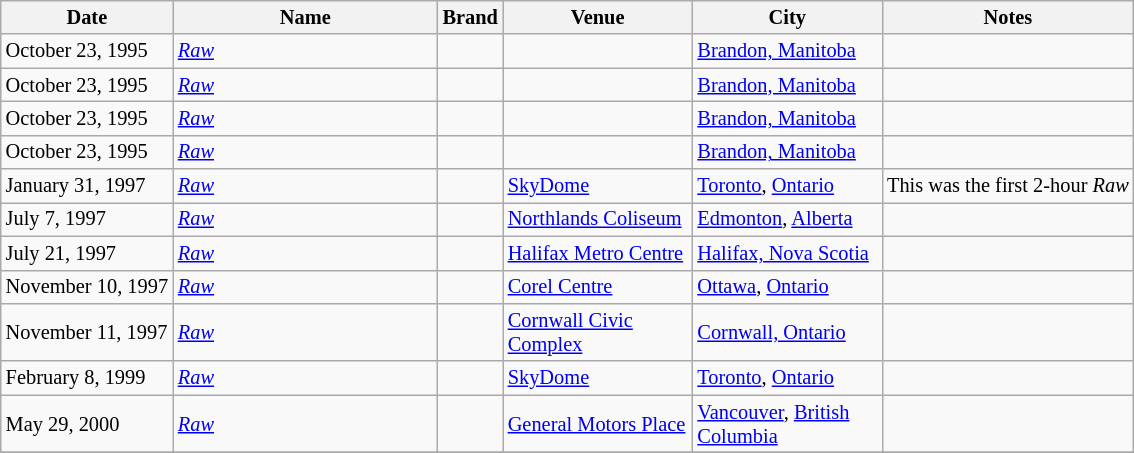<table class="wikitable" style="font-size:85%;">
<tr>
<th>Date</th>
<th width="170">Name</th>
<th>Brand</th>
<th width="120">Venue</th>
<th width="120">City</th>
<th>Notes</th>
</tr>
<tr>
<td>October 23, 1995</td>
<td><a href='#'><em>Raw</em></a></td>
<td></td>
<td></td>
<td><a href='#'>Brandon, Manitoba</a></td>
<td></td>
</tr>
<tr>
<td>October 23, 1995<br></td>
<td><a href='#'><em>Raw</em></a></td>
<td></td>
<td></td>
<td><a href='#'>Brandon, Manitoba</a></td>
<td></td>
</tr>
<tr>
<td>October 23, 1995<br></td>
<td><a href='#'><em>Raw</em></a></td>
<td></td>
<td></td>
<td><a href='#'>Brandon, Manitoba</a></td>
<td></td>
</tr>
<tr>
<td>October 23, 1995<br></td>
<td><a href='#'><em>Raw</em></a></td>
<td></td>
<td></td>
<td><a href='#'>Brandon, Manitoba</a></td>
<td></td>
</tr>
<tr>
<td>January 31, 1997<br></td>
<td><a href='#'><em>Raw</em></a></td>
<td></td>
<td><a href='#'>SkyDome</a></td>
<td><a href='#'>Toronto</a>, <a href='#'>Ontario</a></td>
<td>This was the first 2-hour <em>Raw</em></td>
</tr>
<tr>
<td>July 7, 1997</td>
<td><a href='#'><em>Raw</em></a></td>
<td></td>
<td><a href='#'>Northlands Coliseum</a></td>
<td><a href='#'>Edmonton</a>, <a href='#'>Alberta</a></td>
<td></td>
</tr>
<tr>
<td>July 21, 1997</td>
<td><a href='#'><em>Raw</em></a></td>
<td></td>
<td><a href='#'>Halifax Metro Centre</a></td>
<td><a href='#'>Halifax, Nova Scotia</a></td>
<td></td>
</tr>
<tr>
<td>November 10, 1997</td>
<td><a href='#'><em>Raw</em></a></td>
<td></td>
<td><a href='#'>Corel Centre</a></td>
<td><a href='#'>Ottawa</a>, <a href='#'>Ontario</a></td>
<td></td>
</tr>
<tr>
<td>November 11, 1997<br></td>
<td><a href='#'><em>Raw</em></a></td>
<td></td>
<td><a href='#'>Cornwall Civic Complex</a></td>
<td><a href='#'>Cornwall, Ontario</a></td>
<td></td>
</tr>
<tr>
<td>February 8, 1999<br></td>
<td><a href='#'><em>Raw</em></a></td>
<td></td>
<td><a href='#'>SkyDome</a></td>
<td><a href='#'>Toronto</a>, <a href='#'>Ontario</a></td>
<td></td>
</tr>
<tr>
<td>May 29, 2000</td>
<td><a href='#'><em>Raw</em></a></td>
<td></td>
<td><a href='#'>General Motors Place</a></td>
<td><a href='#'>Vancouver</a>, <a href='#'>British Columbia</a></td>
<td></td>
</tr>
<tr>
</tr>
</table>
